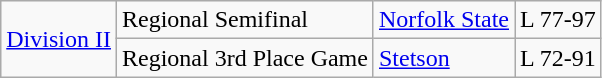<table class="wikitable">
<tr>
<td rowspan="2"><a href='#'>Division II</a></td>
<td>Regional Semifinal</td>
<td><a href='#'>Norfolk State</a></td>
<td>L 77-97</td>
</tr>
<tr>
<td>Regional 3rd Place Game</td>
<td><a href='#'>Stetson</a></td>
<td>L 72-91</td>
</tr>
</table>
